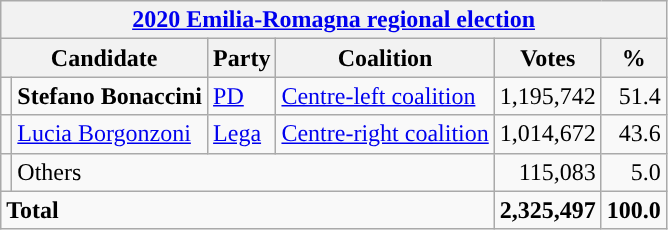<table class=wikitable style=text-align:right>
<tr>
<th colspan=7><a href='#'>2020 Emilia-Romagna regional election</a></th>
</tr>
<tr>
<th colspan=2>Candidate</th>
<th>Party</th>
<th>Coalition</th>
<th>Votes</th>
<th>%</th>
</tr>
<tr>
<td></td>
<td align=left><strong>Stefano Bonaccini</strong></td>
<td align=left><a href='#'>PD</a></td>
<td align=left><a href='#'>Centre-left coalition</a></td>
<td>1,195,742</td>
<td>51.4</td>
</tr>
<tr>
<td></td>
<td align=left><a href='#'>Lucia Borgonzoni</a></td>
<td align=left><a href='#'>Lega</a></td>
<td align=left><a href='#'>Centre-right coalition</a></td>
<td>1,014,672</td>
<td>43.6</td>
</tr>
<tr>
<td></td>
<td align=left colspan=3>Others</td>
<td>115,083</td>
<td>5.0</td>
</tr>
<tr>
<td align=left colspan=4><strong>Total</strong></td>
<td><strong>2,325,497</strong></td>
<td><strong>100.0</strong></td>
</tr>
</table>
